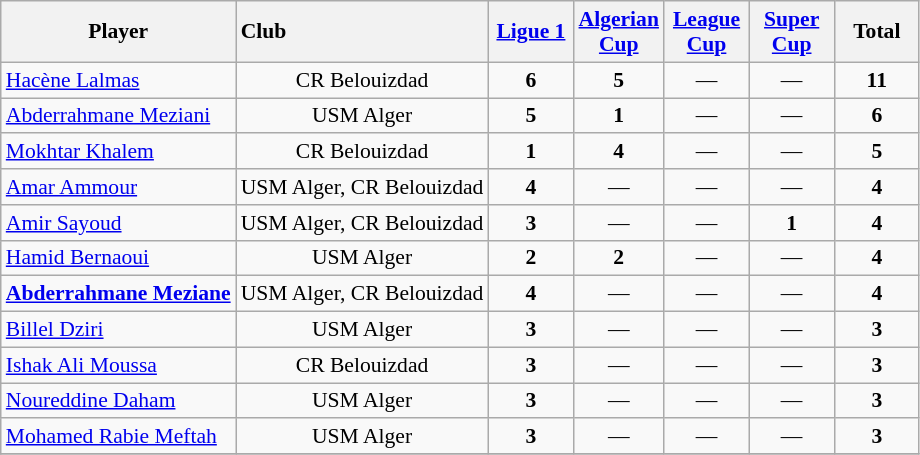<table class="wikitable plainrowheaders sortable" style="text-align:center;font-size:90%">
<tr>
<th>Player</th>
<th style="text-align:left;" style="width:150px;">Club</th>
<th width=50><a href='#'>Ligue 1</a></th>
<th width=50><a href='#'>Algerian Cup</a></th>
<th width=50><a href='#'>League Cup</a></th>
<th width=50><a href='#'>Super Cup</a></th>
<th width=50>Total</th>
</tr>
<tr>
<td style="text-align:left;"> <a href='#'>Hacène Lalmas</a></td>
<td>CR Belouizdad</td>
<td><strong>6</strong></td>
<td><strong>5</strong></td>
<td>—</td>
<td>—</td>
<td><strong>11</strong></td>
</tr>
<tr>
<td style="text-align:left;"> <a href='#'>Abderrahmane Meziani</a></td>
<td>USM Alger</td>
<td><strong>5</strong></td>
<td><strong>1</strong></td>
<td>—</td>
<td>—</td>
<td><strong>6</strong></td>
</tr>
<tr>
<td style="text-align:left;"> <a href='#'>Mokhtar Khalem</a></td>
<td>CR Belouizdad</td>
<td><strong>1</strong></td>
<td><strong>4</strong></td>
<td>—</td>
<td>—</td>
<td><strong>5</strong></td>
</tr>
<tr>
<td style="text-align:left;"> <a href='#'>Amar Ammour</a></td>
<td>USM Alger, CR Belouizdad</td>
<td><strong>4</strong></td>
<td>—</td>
<td>—</td>
<td>—</td>
<td><strong>4</strong></td>
</tr>
<tr>
<td style="text-align:left;"> <a href='#'>Amir Sayoud</a></td>
<td>USM Alger, CR Belouizdad</td>
<td><strong>3</strong></td>
<td>—</td>
<td>—</td>
<td><strong>1</strong></td>
<td><strong>4</strong></td>
</tr>
<tr>
<td style="text-align:left;"> <a href='#'>Hamid Bernaoui</a></td>
<td>USM Alger</td>
<td><strong>2</strong></td>
<td><strong>2</strong></td>
<td>—</td>
<td>—</td>
<td><strong>4</strong></td>
</tr>
<tr>
<td style="text-align:left;"> <strong><a href='#'>Abderrahmane Meziane</a></strong></td>
<td>USM Alger, CR Belouizdad</td>
<td><strong>4</strong></td>
<td>—</td>
<td>—</td>
<td>—</td>
<td><strong>4</strong></td>
</tr>
<tr>
<td style="text-align:left;"> <a href='#'>Billel Dziri</a></td>
<td>USM Alger</td>
<td><strong>3</strong></td>
<td>—</td>
<td>—</td>
<td>—</td>
<td><strong>3</strong></td>
</tr>
<tr>
<td style="text-align:left;"> <a href='#'>Ishak Ali Moussa</a></td>
<td>CR Belouizdad</td>
<td><strong>3</strong></td>
<td>—</td>
<td>—</td>
<td>—</td>
<td><strong>3</strong></td>
</tr>
<tr>
<td style="text-align:left;"> <a href='#'>Noureddine Daham</a></td>
<td>USM Alger</td>
<td><strong>3</strong></td>
<td>—</td>
<td>—</td>
<td>—</td>
<td><strong>3</strong></td>
</tr>
<tr>
<td style="text-align:left;"> <a href='#'>Mohamed Rabie Meftah</a></td>
<td>USM Alger</td>
<td><strong>3</strong></td>
<td>—</td>
<td>—</td>
<td>—</td>
<td><strong>3</strong></td>
</tr>
<tr>
</tr>
</table>
